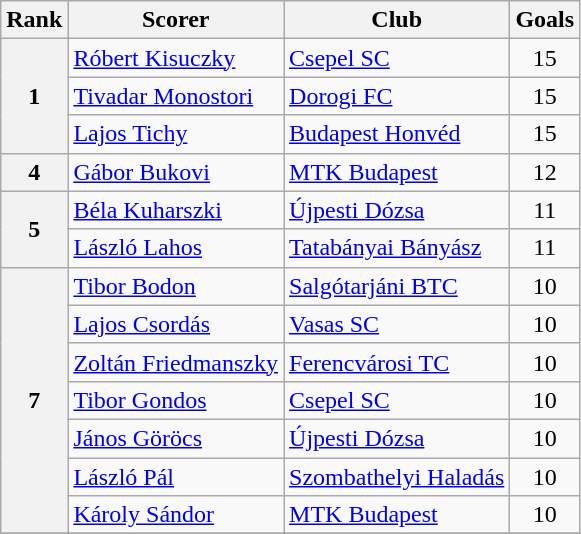<table class="wikitable" style="text-align:center">
<tr>
<th>Rank</th>
<th>Scorer</th>
<th>Club</th>
<th>Goals</th>
</tr>
<tr>
<th rowspan="3">1</th>
<td align=left> <a href='#'>Róbert Kisuczky</a></td>
<td align=left><a href='#'>Csepel SC</a></td>
<td>15</td>
</tr>
<tr>
<td align=left> <a href='#'>Tivadar Monostori</a></td>
<td align=left><a href='#'>Dorogi FC</a></td>
<td>15</td>
</tr>
<tr>
<td align=left> <a href='#'>Lajos Tichy</a></td>
<td align=left><a href='#'>Budapest Honvéd</a></td>
<td>15</td>
</tr>
<tr>
<th rowspan="1">4</th>
<td align=left> <a href='#'>Gábor Bukovi</a></td>
<td align=left><a href='#'>MTK Budapest</a></td>
<td>12</td>
</tr>
<tr>
<th rowspan="2">5</th>
<td align=left> <a href='#'>Béla Kuharszki</a></td>
<td align=left><a href='#'>Újpesti Dózsa</a></td>
<td>11</td>
</tr>
<tr>
<td align=left> <a href='#'>László Lahos</a></td>
<td align=left><a href='#'>Tatabányai Bányász</a></td>
<td>11</td>
</tr>
<tr>
<th rowspan="7">7</th>
<td align=left> <a href='#'>Tibor Bodon</a></td>
<td align=left><a href='#'>Salgótarjáni BTC</a></td>
<td>10</td>
</tr>
<tr>
<td align=left> <a href='#'>Lajos Csordás</a></td>
<td align=left><a href='#'>Vasas SC</a></td>
<td>10</td>
</tr>
<tr>
<td align=left> <a href='#'>Zoltán Friedmanszky</a></td>
<td align=left><a href='#'>Ferencvárosi TC</a></td>
<td>10</td>
</tr>
<tr>
<td align=left> <a href='#'>Tibor Gondos</a></td>
<td align=left><a href='#'>Csepel SC</a></td>
<td>10</td>
</tr>
<tr>
<td align=left> <a href='#'>János Göröcs</a></td>
<td align=left><a href='#'>Újpesti Dózsa</a></td>
<td>10</td>
</tr>
<tr>
<td align=left> <a href='#'>László Pál</a></td>
<td align=left><a href='#'>Szombathelyi Haladás</a></td>
<td>10</td>
</tr>
<tr>
<td align=left> <a href='#'>Károly Sándor</a></td>
<td align=left><a href='#'>MTK Budapest</a></td>
<td>10</td>
</tr>
<tr>
</tr>
</table>
